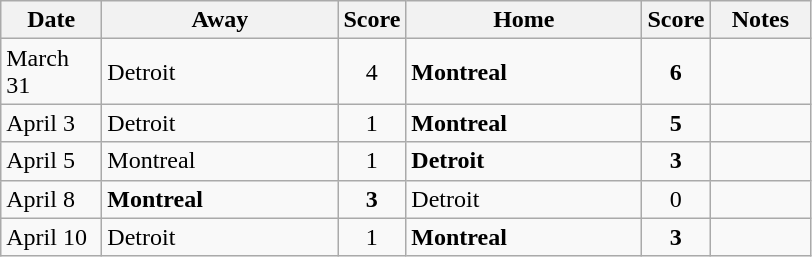<table class="wikitable">
<tr>
<th bgcolor="#DDDDFF" width="60">Date</th>
<th bgcolor="#DDDDFF" width="150">Away</th>
<th bgcolor="#DDDDFF" width="5">Score</th>
<th bgcolor="#DDDDFF" width="150">Home</th>
<th bgcolor="#DDDDFF" width="5">Score</th>
<th bgcolor="#DDDDFF" width="60">Notes</th>
</tr>
<tr>
<td>March 31</td>
<td>Detroit</td>
<td align="center">4</td>
<td><strong>Montreal</strong></td>
<td align="center"><strong>6</strong></td>
<td></td>
</tr>
<tr>
<td>April 3</td>
<td>Detroit</td>
<td align="center">1</td>
<td><strong>Montreal</strong></td>
<td align="center"><strong>5</strong></td>
<td></td>
</tr>
<tr>
<td>April 5</td>
<td>Montreal</td>
<td align="center">1</td>
<td><strong>Detroit</strong></td>
<td align="center"><strong>3</strong></td>
<td></td>
</tr>
<tr>
<td>April 8</td>
<td><strong>Montreal</strong></td>
<td align="center"><strong>3</strong></td>
<td>Detroit</td>
<td align="center">0</td>
<td></td>
</tr>
<tr>
<td>April 10</td>
<td>Detroit</td>
<td align="center">1</td>
<td><strong>Montreal</strong></td>
<td align="center"><strong>3</strong></td>
<td></td>
</tr>
</table>
